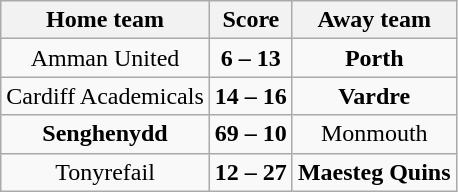<table class="wikitable" style="text-align: center">
<tr>
<th>Home team</th>
<th>Score</th>
<th>Away team</th>
</tr>
<tr>
<td>Amman United</td>
<td><strong>6 – 13</strong></td>
<td><strong>Porth</strong></td>
</tr>
<tr>
<td>Cardiff Academicals</td>
<td><strong>14 – 16</strong></td>
<td><strong>Vardre</strong></td>
</tr>
<tr>
<td><strong>Senghenydd</strong></td>
<td><strong>69 – 10</strong></td>
<td>Monmouth</td>
</tr>
<tr>
<td>Tonyrefail</td>
<td><strong>12 – 27</strong></td>
<td><strong>Maesteg Quins</strong></td>
</tr>
</table>
